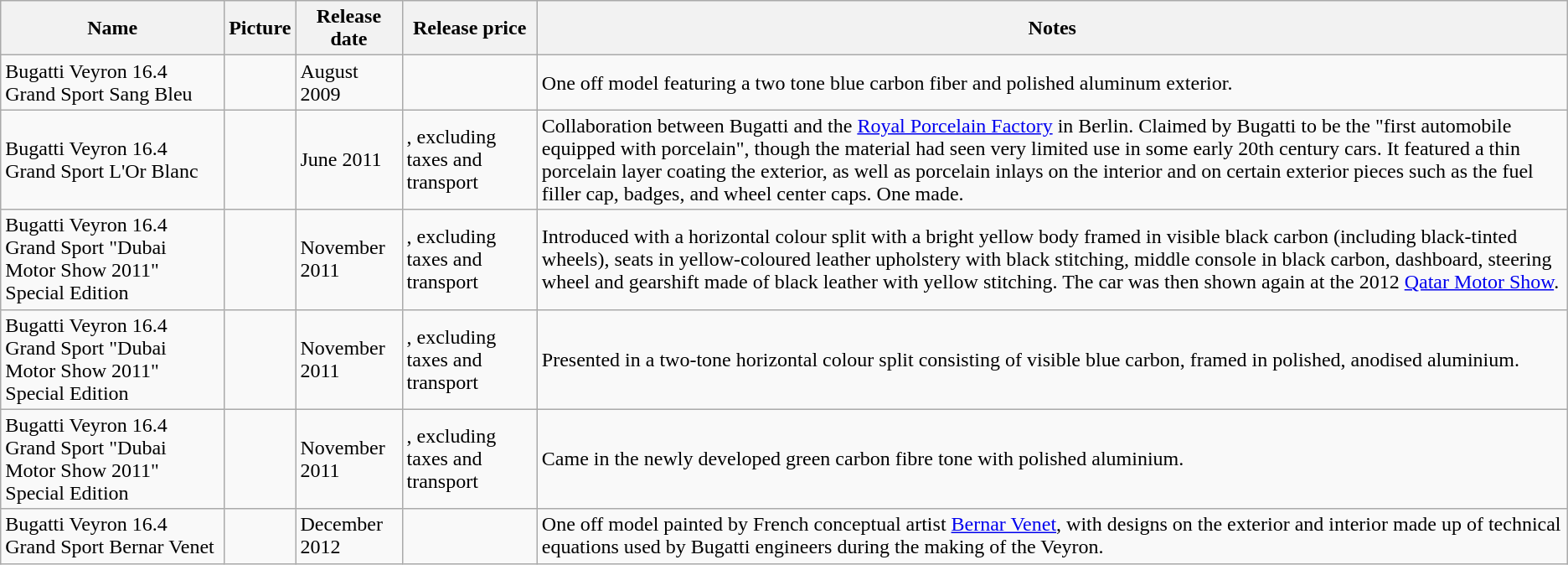<table class="wikitable">
<tr>
<th>Name</th>
<th>Picture</th>
<th>Release date</th>
<th>Release price</th>
<th>Notes</th>
</tr>
<tr>
<td>Bugatti Veyron 16.4 Grand Sport Sang Bleu</td>
<td></td>
<td>August 2009</td>
<td></td>
<td>One off model featuring a two tone blue carbon fiber and polished aluminum exterior.</td>
</tr>
<tr>
<td>Bugatti Veyron 16.4 Grand Sport L'Or Blanc</td>
<td></td>
<td>June 2011</td>
<td>, excluding taxes and transport</td>
<td>Collaboration between Bugatti and the <a href='#'>Royal Porcelain Factory</a> in Berlin. Claimed by Bugatti to be the "first automobile equipped with porcelain", though the material had seen very limited use in some early 20th century cars. It featured a thin porcelain layer coating the exterior, as well as porcelain inlays on the interior and on certain exterior pieces such as the fuel filler cap, badges, and wheel center caps. One made.</td>
</tr>
<tr>
<td>Bugatti Veyron 16.4 Grand Sport "Dubai Motor Show 2011" Special Edition</td>
<td></td>
<td>November 2011</td>
<td>, excluding taxes and transport</td>
<td>Introduced with a horizontal colour split with a bright yellow body framed in visible black carbon (including black-tinted wheels), seats in yellow-coloured leather upholstery with black stitching, middle console in black carbon, dashboard, steering wheel and gearshift made of black leather with yellow stitching. The car was then shown again at the 2012 <a href='#'>Qatar Motor Show</a>.</td>
</tr>
<tr>
<td>Bugatti Veyron 16.4 Grand Sport "Dubai Motor Show 2011" Special Edition</td>
<td></td>
<td>November 2011</td>
<td>, excluding taxes and transport</td>
<td>Presented in a two-tone horizontal colour split consisting of visible blue carbon, framed in polished, anodised aluminium.</td>
</tr>
<tr>
<td>Bugatti Veyron 16.4 Grand Sport "Dubai Motor Show 2011" Special Edition</td>
<td></td>
<td>November 2011</td>
<td>, excluding taxes and transport</td>
<td>Came in the newly developed green carbon fibre tone with polished aluminium.</td>
</tr>
<tr>
<td>Bugatti Veyron 16.4 Grand Sport Bernar Venet</td>
<td></td>
<td>December 2012</td>
<td></td>
<td>One off model painted by French conceptual artist <a href='#'>Bernar Venet</a>, with designs on the exterior and interior made up of technical equations used by Bugatti engineers during the making of the Veyron.</td>
</tr>
</table>
